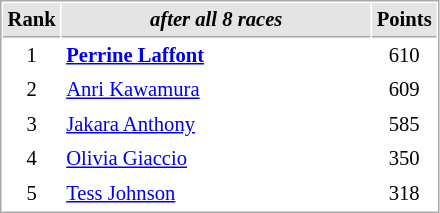<table cellspacing="1" cellpadding="3" style="border:1px solid #aaa; font-size:86%;">
<tr style="background:#e4e4e4;">
<th style="border-bottom:1px solid #aaa; width:10px;">Rank</th>
<th style="border-bottom:1px solid #aaa; width:200px;"><em>after all 8 races</em></th>
<th style="border-bottom:1px solid #aaa; width:20px;">Points</th>
</tr>
<tr>
<td align=center>1</td>
<td><strong> <a href='#'>Perrine Laffont</a></strong></td>
<td align=center>610</td>
</tr>
<tr>
<td align=center>2</td>
<td> <a href='#'>Anri Kawamura</a></td>
<td align=center>609</td>
</tr>
<tr>
<td align=center>3</td>
<td> <a href='#'>Jakara Anthony</a></td>
<td align=center>585</td>
</tr>
<tr>
<td align=center>4</td>
<td> <a href='#'>Olivia Giaccio</a></td>
<td align=center>350</td>
</tr>
<tr>
<td align=center>5</td>
<td> <a href='#'>Tess Johnson</a></td>
<td align=center>318</td>
</tr>
</table>
